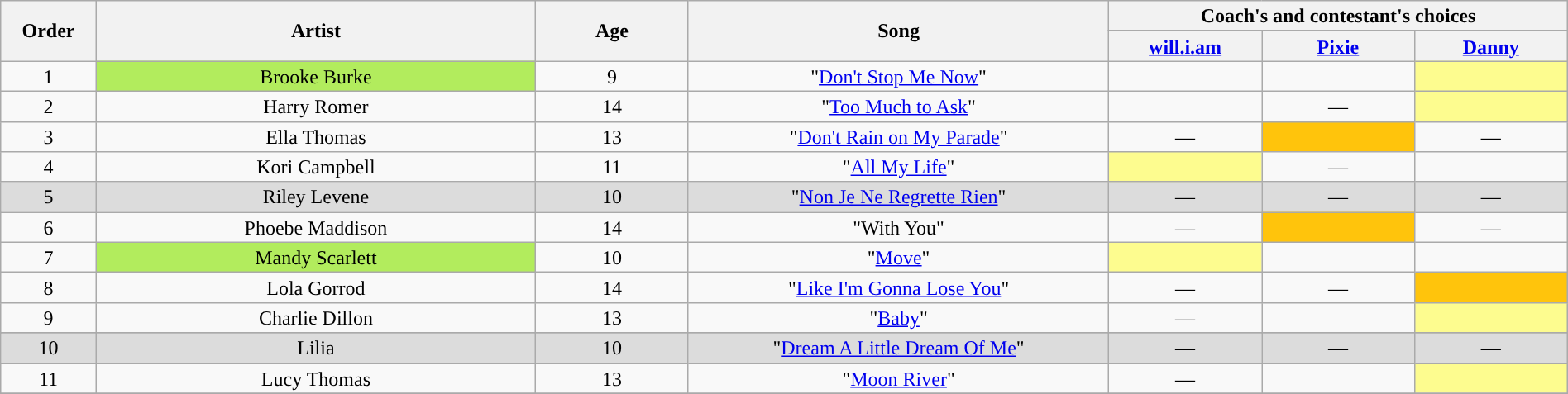<table class="wikitable" style="text-align:center; line-height:17px; font-size:100%; width:100%;">
<tr>
<th scope="col" rowspan="2" width="05%">Order</th>
<th scope="col" rowspan="2" width="23%">Artist</th>
<th scope="col" rowspan="2" width="08%">Age</th>
<th scope="col" rowspan="2" width="22%">Song</th>
<th scope="col" colspan="3" width="24%">Coach's and contestant's choices</th>
</tr>
<tr>
<th width="08%"><a href='#'>will.i.am</a></th>
<th width="08%"><a href='#'>Pixie</a></th>
<th width="08%"><a href='#'>Danny</a></th>
</tr>
<tr>
<td scope="row">1</td>
<td style="background-color:#B2EC5D;">Brooke Burke</td>
<td>9</td>
<td>"<a href='#'>Don't Stop Me Now</a>"</td>
<td><strong></strong></td>
<td><strong></strong></td>
<td style="background:#fdfc8f;"><strong></strong></td>
</tr>
<tr>
<td scope="row">2</td>
<td>Harry Romer</td>
<td>14</td>
<td>"<a href='#'>Too Much to Ask</a>"</td>
<td><strong></strong></td>
<td>—</td>
<td style="background:#fdfc8f;"><strong></strong></td>
</tr>
<tr>
<td scope="row">3</td>
<td>Ella Thomas</td>
<td>13</td>
<td>"<a href='#'>Don't Rain on My Parade</a>"</td>
<td>—</td>
<td style="background:#FFC40C;"><strong></strong></td>
<td>—</td>
</tr>
<tr>
<td scope="row">4</td>
<td>Kori Campbell</td>
<td>11</td>
<td>"<a href='#'>All My Life</a>"</td>
<td style="background:#fdfc8f;"><strong></strong></td>
<td>—</td>
<td><strong></strong></td>
</tr>
<tr bgcolor=#DCDCDC>
<td scope="row">5</td>
<td>Riley Levene</td>
<td>10</td>
<td>"<a href='#'>Non Je Ne Regrette Rien</a>"</td>
<td>—</td>
<td>—</td>
<td>—</td>
</tr>
<tr>
<td scope="row">6</td>
<td>Phoebe Maddison</td>
<td>14</td>
<td>"With You"</td>
<td>—</td>
<td style="background:#FFC40C;"><strong></strong></td>
<td>—</td>
</tr>
<tr>
<td scope=“row”>7</td>
<td style="background-color:#B2EC5D;">Mandy Scarlett</td>
<td>10</td>
<td>"<a href='#'>Move</a>"</td>
<td style="background:#fdfc8f;"><strong></strong></td>
<td><strong></strong></td>
<td><strong></strong></td>
</tr>
<tr>
<td scope=“row”>8</td>
<td>Lola Gorrod</td>
<td>14</td>
<td>"<a href='#'>Like I'm Gonna Lose You</a>"</td>
<td>—</td>
<td>—</td>
<td style="background:#FFC40C;"><strong></strong></td>
</tr>
<tr>
<td scope=“row”>9</td>
<td>Charlie Dillon</td>
<td>13</td>
<td>"<a href='#'>Baby</a>"</td>
<td>—</td>
<td><strong></strong></td>
<td style="background:#fdfc8f;"><strong></strong></td>
</tr>
<tr>
</tr>
<tr bgcolor=#DCDCDC>
<td scope=“row”>10</td>
<td>Lilia</td>
<td>10</td>
<td>"<a href='#'>Dream A Little Dream Of Me</a>"</td>
<td>—</td>
<td>—</td>
<td>—</td>
</tr>
<tr>
<td scope=“row”>11</td>
<td>Lucy Thomas</td>
<td>13</td>
<td>"<a href='#'>Moon River</a>"</td>
<td>—</td>
<td><strong></strong></td>
<td style="background:#fdfc8f;"><strong></strong></td>
</tr>
<tr>
</tr>
</table>
